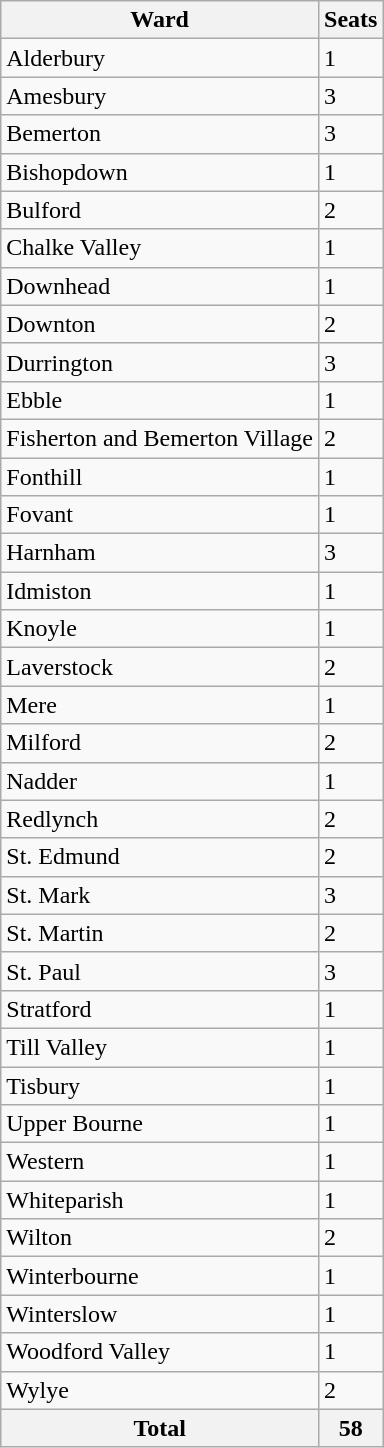<table class="wikitable mw-collapsible mw-collapsed">
<tr>
<th>Ward</th>
<th>Seats</th>
</tr>
<tr>
<td>Alderbury</td>
<td>1</td>
</tr>
<tr>
<td>Amesbury</td>
<td>3</td>
</tr>
<tr>
<td>Bemerton</td>
<td>3</td>
</tr>
<tr>
<td>Bishopdown</td>
<td>1</td>
</tr>
<tr>
<td>Bulford</td>
<td>2</td>
</tr>
<tr>
<td>Chalke Valley</td>
<td>1</td>
</tr>
<tr>
<td>Downhead</td>
<td>1</td>
</tr>
<tr>
<td>Downton</td>
<td>2</td>
</tr>
<tr>
<td>Durrington</td>
<td>3</td>
</tr>
<tr>
<td>Ebble</td>
<td>1</td>
</tr>
<tr>
<td>Fisherton and Bemerton Village</td>
<td>2</td>
</tr>
<tr>
<td>Fonthill</td>
<td>1</td>
</tr>
<tr>
<td>Fovant</td>
<td>1</td>
</tr>
<tr>
<td>Harnham</td>
<td>3</td>
</tr>
<tr>
<td>Idmiston</td>
<td>1</td>
</tr>
<tr>
<td>Knoyle</td>
<td>1</td>
</tr>
<tr>
<td>Laverstock</td>
<td>2</td>
</tr>
<tr>
<td>Mere</td>
<td>1</td>
</tr>
<tr>
<td>Milford</td>
<td>2</td>
</tr>
<tr>
<td>Nadder</td>
<td>1</td>
</tr>
<tr>
<td>Redlynch</td>
<td>2</td>
</tr>
<tr>
<td>St. Edmund</td>
<td>2</td>
</tr>
<tr>
<td>St. Mark</td>
<td>3</td>
</tr>
<tr>
<td>St. Martin</td>
<td>2</td>
</tr>
<tr>
<td>St. Paul</td>
<td>3</td>
</tr>
<tr>
<td>Stratford</td>
<td>1</td>
</tr>
<tr>
<td>Till Valley</td>
<td>1</td>
</tr>
<tr>
<td>Tisbury</td>
<td>1</td>
</tr>
<tr>
<td>Upper Bourne</td>
<td>1</td>
</tr>
<tr>
<td>Western</td>
<td>1</td>
</tr>
<tr>
<td>Whiteparish</td>
<td>1</td>
</tr>
<tr>
<td>Wilton</td>
<td>2</td>
</tr>
<tr>
<td>Winterbourne</td>
<td>1</td>
</tr>
<tr>
<td>Winterslow</td>
<td>1</td>
</tr>
<tr>
<td>Woodford Valley</td>
<td>1</td>
</tr>
<tr>
<td>Wylye</td>
<td>2</td>
</tr>
<tr>
<th>Total</th>
<th>58</th>
</tr>
</table>
